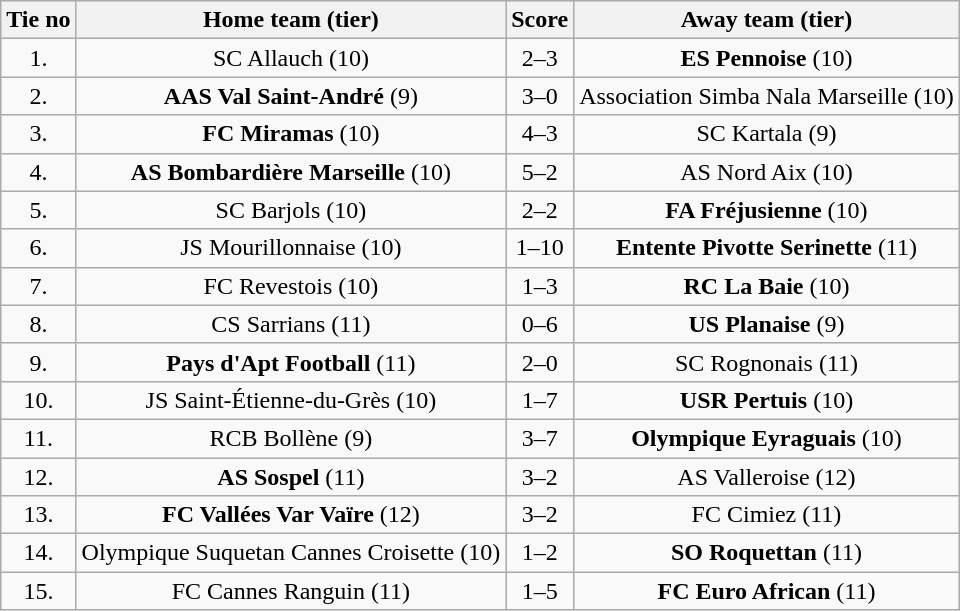<table class="wikitable" style="text-align: center">
<tr>
<th>Tie no</th>
<th>Home team (tier)</th>
<th>Score</th>
<th>Away team (tier)</th>
</tr>
<tr>
<td>1.</td>
<td>SC Allauch (10)</td>
<td>2–3</td>
<td><strong>ES Pennoise</strong> (10)</td>
</tr>
<tr>
<td>2.</td>
<td><strong>AAS Val Saint-André</strong> (9)</td>
<td>3–0 </td>
<td>Association Simba Nala Marseille (10)</td>
</tr>
<tr>
<td>3.</td>
<td><strong>FC Miramas</strong> (10)</td>
<td>4–3</td>
<td>SC Kartala (9)</td>
</tr>
<tr>
<td>4.</td>
<td><strong>AS Bombardière Marseille</strong> (10)</td>
<td>5–2</td>
<td>AS Nord Aix (10)</td>
</tr>
<tr>
<td>5.</td>
<td>SC Barjols (10)</td>
<td>2–2 </td>
<td><strong>FA Fréjusienne</strong> (10)</td>
</tr>
<tr>
<td>6.</td>
<td>JS Mourillonnaise (10)</td>
<td>1–10</td>
<td><strong>Entente Pivotte Serinette</strong> (11)</td>
</tr>
<tr>
<td>7.</td>
<td>FC Revestois (10)</td>
<td>1–3</td>
<td><strong>RC La Baie</strong> (10)</td>
</tr>
<tr>
<td>8.</td>
<td>CS Sarrians (11)</td>
<td>0–6</td>
<td><strong>US Planaise</strong> (9)</td>
</tr>
<tr>
<td>9.</td>
<td><strong>Pays d'Apt Football</strong> (11)</td>
<td>2–0</td>
<td>SC Rognonais (11)</td>
</tr>
<tr>
<td>10.</td>
<td>JS Saint-Étienne-du-Grès (10)</td>
<td>1–7</td>
<td><strong>USR Pertuis</strong> (10)</td>
</tr>
<tr>
<td>11.</td>
<td>RCB Bollène (9)</td>
<td>3–7</td>
<td><strong>Olympique Eyraguais</strong> (10)</td>
</tr>
<tr>
<td>12.</td>
<td><strong>AS Sospel</strong> (11)</td>
<td>3–2</td>
<td>AS Valleroise (12)</td>
</tr>
<tr>
<td>13.</td>
<td><strong>FC Vallées Var Vaïre</strong> (12)</td>
<td>3–2</td>
<td>FC Cimiez (11)</td>
</tr>
<tr>
<td>14.</td>
<td>Olympique Suquetan Cannes Croisette (10)</td>
<td>1–2</td>
<td><strong>SO Roquettan</strong> (11)</td>
</tr>
<tr>
<td>15.</td>
<td>FC Cannes Ranguin (11)</td>
<td>1–5</td>
<td><strong>FC Euro African</strong> (11)</td>
</tr>
</table>
